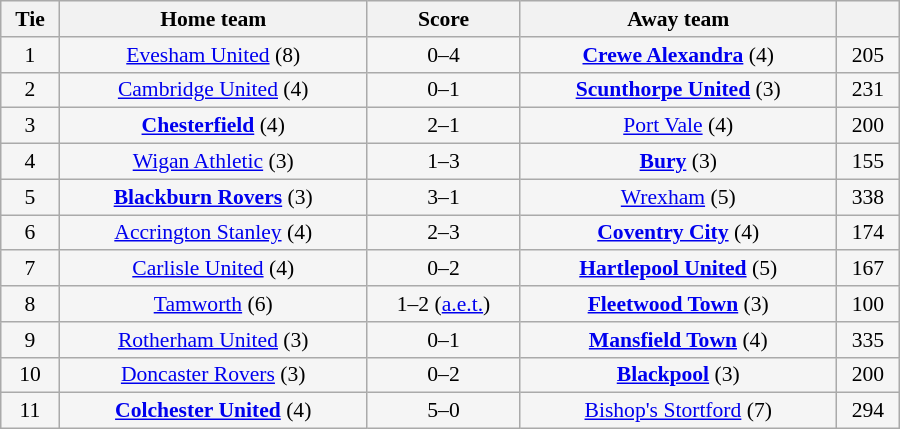<table class="wikitable" style="width: 600px; background:WhiteSmoke; text-align:center; font-size:90%">
<tr>
<th>Tie</th>
<th>Home team</th>
<th>Score</th>
<th>Away team</th>
<th></th>
</tr>
<tr>
<td>1</td>
<td><a href='#'>Evesham United</a> (8)</td>
<td>0–4</td>
<td><strong><a href='#'>Crewe Alexandra</a></strong> (4)</td>
<td>205</td>
</tr>
<tr>
<td>2</td>
<td><a href='#'>Cambridge United</a> (4)</td>
<td>0–1</td>
<td><strong><a href='#'>Scunthorpe United</a></strong> (3)</td>
<td>231</td>
</tr>
<tr>
<td>3</td>
<td><strong><a href='#'>Chesterfield</a></strong> (4)</td>
<td>2–1</td>
<td><a href='#'>Port Vale</a> (4)</td>
<td>200</td>
</tr>
<tr>
<td>4</td>
<td><a href='#'>Wigan Athletic</a> (3)</td>
<td>1–3</td>
<td><strong><a href='#'>Bury</a></strong> (3)</td>
<td>155</td>
</tr>
<tr>
<td>5</td>
<td><strong><a href='#'>Blackburn Rovers</a></strong> (3)</td>
<td>3–1</td>
<td><a href='#'>Wrexham</a> (5)</td>
<td>338</td>
</tr>
<tr>
<td>6</td>
<td><a href='#'>Accrington Stanley</a> (4)</td>
<td>2–3</td>
<td><strong><a href='#'>Coventry City</a></strong> (4)</td>
<td>174</td>
</tr>
<tr>
<td>7</td>
<td><a href='#'>Carlisle United</a> (4)</td>
<td>0–2</td>
<td><strong><a href='#'>Hartlepool United</a></strong> (5)</td>
<td>167</td>
</tr>
<tr>
<td>8</td>
<td><a href='#'>Tamworth</a> (6)</td>
<td>1–2 (<a href='#'>a.e.t.</a>)</td>
<td><strong><a href='#'>Fleetwood Town</a></strong> (3)</td>
<td>100</td>
</tr>
<tr>
<td>9</td>
<td><a href='#'>Rotherham United</a> (3)</td>
<td>0–1</td>
<td><strong><a href='#'>Mansfield Town</a></strong> (4)</td>
<td>335</td>
</tr>
<tr>
<td>10</td>
<td><a href='#'>Doncaster Rovers</a> (3)</td>
<td>0–2</td>
<td><strong><a href='#'>Blackpool</a></strong> (3)</td>
<td>200</td>
</tr>
<tr>
<td>11</td>
<td><strong><a href='#'>Colchester United</a></strong> (4)</td>
<td>5–0</td>
<td><a href='#'>Bishop's Stortford</a> (7)</td>
<td>294</td>
</tr>
</table>
